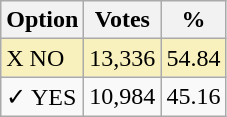<table class="wikitable">
<tr>
<th>Option</th>
<th>Votes</th>
<th>%</th>
</tr>
<tr>
<td style=background:#f8f1bd>X NO</td>
<td style=background:#f8f1bd>13,336</td>
<td style=background:#f8f1bd>54.84</td>
</tr>
<tr>
<td>✓ YES</td>
<td>10,984</td>
<td>45.16</td>
</tr>
</table>
